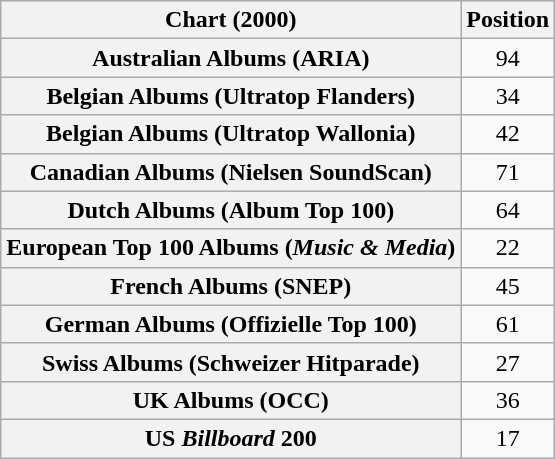<table class="wikitable sortable plainrowheaders" style="text-align:center;">
<tr>
<th scope="col">Chart (2000)</th>
<th scope="col">Position</th>
</tr>
<tr>
<th scope="row">Australian Albums (ARIA)</th>
<td>94</td>
</tr>
<tr>
<th scope="row">Belgian Albums (Ultratop Flanders)</th>
<td>34</td>
</tr>
<tr>
<th scope="row">Belgian Albums (Ultratop Wallonia)</th>
<td>42</td>
</tr>
<tr>
<th scope="row">Canadian Albums (Nielsen SoundScan)</th>
<td>71</td>
</tr>
<tr>
<th scope="row">Dutch Albums (Album Top 100)</th>
<td>64</td>
</tr>
<tr>
<th scope="row">European Top 100 Albums (<em>Music & Media</em>)</th>
<td>22</td>
</tr>
<tr>
<th scope="row">French Albums (SNEP)</th>
<td>45</td>
</tr>
<tr>
<th scope="row">German Albums (Offizielle Top 100)</th>
<td>61</td>
</tr>
<tr>
<th scope="row">Swiss Albums (Schweizer Hitparade)</th>
<td>27</td>
</tr>
<tr>
<th scope="row">UK Albums (OCC)</th>
<td>36</td>
</tr>
<tr>
<th scope="row">US <em>Billboard</em> 200</th>
<td>17</td>
</tr>
</table>
